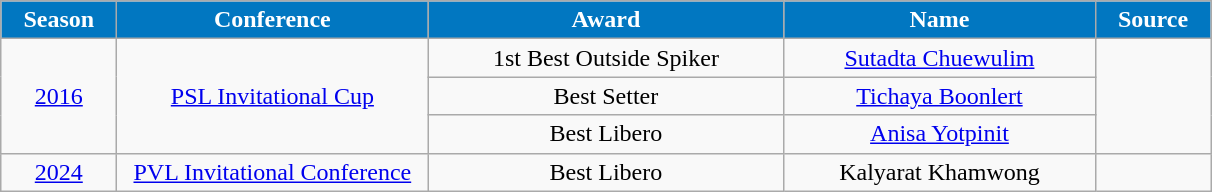<table class="wikitable">
<tr>
<th width=70px style="background: #0177C1; color: white; text-align: center"><strong>Season</strong></th>
<th width=200px style="background: #0177C1; color: White"><strong>Conference</strong></th>
<th width=230px style="background: #0177C1; color: White"><strong>Award</strong></th>
<th width=200px style="background: #0177C1; color: White"><strong>Name</strong></th>
<th width=70px style="background: #0177C1; color: White"><strong>Source</strong></th>
</tr>
<tr align=center>
<td rowspan=3><a href='#'>2016</a></td>
<td rowspan=3><a href='#'>PSL Invitational Cup</a></td>
<td>1st Best Outside Spiker</td>
<td><a href='#'>Sutadta Chuewulim</a></td>
<td rowspan=3></td>
</tr>
<tr align=center>
<td>Best Setter</td>
<td><a href='#'>Tichaya Boonlert</a></td>
</tr>
<tr align=center>
<td>Best Libero</td>
<td><a href='#'>Anisa Yotpinit</a></td>
</tr>
<tr align=center>
<td><a href='#'>2024</a></td>
<td><a href='#'>PVL Invitational Conference</a></td>
<td>Best Libero</td>
<td>Kalyarat Khamwong</td>
<td></td>
</tr>
</table>
